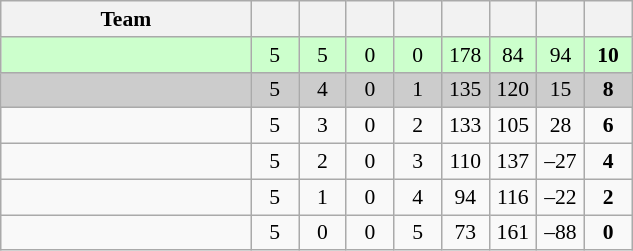<table class="wikitable" style="text-align: center; font-size:90% ">
<tr>
<th width=160>Team</th>
<th width=25></th>
<th width=25></th>
<th width=25></th>
<th width=25></th>
<th width=25></th>
<th width=25></th>
<th width=25></th>
<th width=25></th>
</tr>
<tr bgcolor=#ccffcc>
<td align=left></td>
<td>5</td>
<td>5</td>
<td>0</td>
<td>0</td>
<td>178</td>
<td>84</td>
<td>94</td>
<td><strong>10</strong></td>
</tr>
<tr bgcolor=#cccccc>
<td align=left></td>
<td>5</td>
<td>4</td>
<td>0</td>
<td>1</td>
<td>135</td>
<td>120</td>
<td>15</td>
<td><strong>8</strong></td>
</tr>
<tr>
<td align=left></td>
<td>5</td>
<td>3</td>
<td>0</td>
<td>2</td>
<td>133</td>
<td>105</td>
<td>28</td>
<td><strong>6</strong></td>
</tr>
<tr>
<td align=left></td>
<td>5</td>
<td>2</td>
<td>0</td>
<td>3</td>
<td>110</td>
<td>137</td>
<td>–27</td>
<td><strong>4</strong></td>
</tr>
<tr>
<td align=left></td>
<td>5</td>
<td>1</td>
<td>0</td>
<td>4</td>
<td>94</td>
<td>116</td>
<td>–22</td>
<td><strong>2</strong></td>
</tr>
<tr>
<td align=left></td>
<td>5</td>
<td>0</td>
<td>0</td>
<td>5</td>
<td>73</td>
<td>161</td>
<td>–88</td>
<td><strong>0</strong></td>
</tr>
</table>
